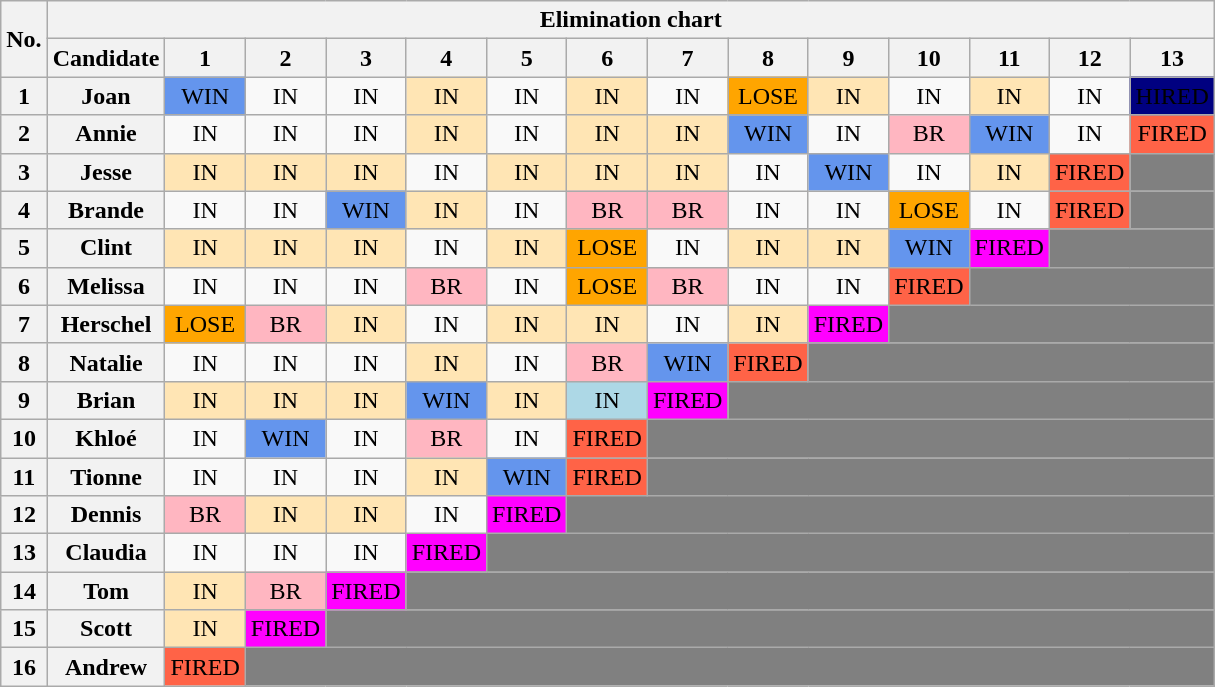<table class="wikitable" style="text-align:center;">
<tr>
<th rowspan="2">No.</th>
<th colspan="14">Elimination chart</th>
</tr>
<tr>
<th>Candidate</th>
<th>1</th>
<th>2</th>
<th>3</th>
<th>4</th>
<th>5</th>
<th>6</th>
<th>7</th>
<th>8</th>
<th>9</th>
<th>10</th>
<th>11</th>
<th>12</th>
<th>13</th>
</tr>
<tr>
<th>1</th>
<th>Joan</th>
<td style="background:cornflowerblue;">WIN</td>
<td>IN</td>
<td>IN</td>
<td style="background:#FFE5B4;">IN</td>
<td>IN</td>
<td style="background:#FFE5B4;">IN</td>
<td>IN</td>
<td style="background:orange;">LOSE</td>
<td style="background:#FFE5B4;">IN</td>
<td>IN</td>
<td style="background:#FFE5B4;">IN</td>
<td>IN</td>
<td style="background:navy;"><span>HIRED</span></td>
</tr>
<tr>
<th>2</th>
<th>Annie</th>
<td>IN</td>
<td>IN</td>
<td>IN</td>
<td style="background:#FFE5B4;">IN</td>
<td>IN</td>
<td style="background:#FFE5B4;">IN</td>
<td style="background:#FFE5B4;">IN</td>
<td style="background:cornflowerblue;">WIN</td>
<td>IN</td>
<td style="background:lightpink;">BR</td>
<td style="background:cornflowerblue;">WIN</td>
<td>IN</td>
<td style="background:tomato;">FIRED</td>
</tr>
<tr>
<th>3</th>
<th>Jesse</th>
<td style="background:#FFE5B4;">IN</td>
<td style="background:#FFE5B4;">IN</td>
<td style="background:#FFE5B4;">IN</td>
<td>IN</td>
<td style="background:#FFE5B4;">IN</td>
<td style="background:#FFE5B4;">IN</td>
<td style="background:#FFE5B4;">IN</td>
<td>IN</td>
<td style="background:cornflowerblue;">WIN</td>
<td>IN</td>
<td style="background:#FFE5B4;">IN</td>
<td style="background:tomato;">FIRED</td>
<td colspan="1" style="background:gray;"></td>
</tr>
<tr>
<th>4</th>
<th>Brande</th>
<td>IN</td>
<td>IN</td>
<td style="background:cornflowerblue;">WIN</td>
<td style="background:#FFE5B4;">IN</td>
<td>IN</td>
<td style="background:lightpink;">BR</td>
<td style="background:lightpink;">BR</td>
<td>IN</td>
<td>IN</td>
<td style="background:orange;">LOSE</td>
<td>IN</td>
<td style="background:tomato;">FIRED</td>
<td colspan="1" style="background:gray;"></td>
</tr>
<tr>
<th>5</th>
<th>Clint</th>
<td style="background:#FFE5B4;">IN</td>
<td style="background:#FFE5B4;">IN</td>
<td style="background:#FFE5B4;">IN</td>
<td>IN</td>
<td style="background:#FFE5B4;">IN</td>
<td style="background:orange;">LOSE</td>
<td>IN</td>
<td style="background:#FFE5B4;">IN</td>
<td style="background:#FFE5B4;">IN</td>
<td style="background:cornflowerblue;">WIN</td>
<td style="background:magenta;">FIRED</td>
<td colspan="2" style="background:gray;"></td>
</tr>
<tr>
<th>6</th>
<th>Melissa</th>
<td>IN</td>
<td>IN</td>
<td>IN</td>
<td style="background:lightpink;">BR</td>
<td>IN</td>
<td style="background:orange;">LOSE</td>
<td style="background:lightpink;">BR</td>
<td>IN</td>
<td>IN</td>
<td style="background:tomato;">FIRED</td>
<td colspan="3" style="background:gray;"></td>
</tr>
<tr>
<th>7</th>
<th>Herschel</th>
<td style="background:orange;">LOSE</td>
<td style="background:lightpink;">BR</td>
<td style="background:#FFE5B4;">IN</td>
<td>IN</td>
<td style="background:#FFE5B4;">IN</td>
<td style="background:#FFE5B4;">IN</td>
<td>IN</td>
<td style="background:#FFE5B4;">IN</td>
<td style="background:magenta;">FIRED</td>
<td colspan="4" style="background:gray;"></td>
</tr>
<tr>
<th>8</th>
<th>Natalie</th>
<td>IN</td>
<td>IN</td>
<td>IN</td>
<td style="background:#FFE5B4;">IN</td>
<td>IN</td>
<td style="background:lightpink;">BR</td>
<td style="background:cornflowerblue;">WIN</td>
<td style="background:tomato;">FIRED</td>
<td colspan="5" style="background:gray;"></td>
</tr>
<tr>
<th>9</th>
<th>Brian</th>
<td style="background:#FFE5B4;">IN</td>
<td style="background:#FFE5B4;">IN</td>
<td style="background:#FFE5B4;">IN</td>
<td style="background:cornflowerblue;">WIN</td>
<td style="background:#FFE5B4;">IN</td>
<td style="background:lightblue;">IN</td>
<td style="background:magenta;">FIRED</td>
<td colspan="6" style="background:gray;"></td>
</tr>
<tr>
<th>10</th>
<th>Khloé</th>
<td>IN</td>
<td style="background:cornflowerblue;">WIN</td>
<td>IN</td>
<td style="background:lightpink;">BR</td>
<td>IN</td>
<td style="background:tomato;">FIRED</td>
<td colspan="7" style="background:gray;"></td>
</tr>
<tr>
<th>11</th>
<th>Tionne</th>
<td>IN</td>
<td>IN</td>
<td>IN</td>
<td style="background:#FFE5B4;">IN</td>
<td style="background:cornflowerblue;">WIN</td>
<td style="background:tomato;">FIRED</td>
<td colspan="8" style="background:gray;"></td>
</tr>
<tr>
<th>12</th>
<th>Dennis</th>
<td style="background:lightpink;">BR</td>
<td style="background:#FFE5B4;">IN</td>
<td style="background:#FFE5B4;">IN</td>
<td>IN</td>
<td style="background:magenta;">FIRED</td>
<td colspan="9" style="background:gray;"></td>
</tr>
<tr>
<th>13</th>
<th>Claudia</th>
<td>IN</td>
<td>IN</td>
<td>IN</td>
<td style="background:magenta;">FIRED</td>
<td colspan="10" style="background:gray;"></td>
</tr>
<tr>
<th>14</th>
<th>Tom</th>
<td style="background:#FFE5B4;">IN</td>
<td style="background:lightpink;">BR</td>
<td style="background:magenta;">FIRED</td>
<td colspan="11" style="background:gray;"></td>
</tr>
<tr>
<th>15</th>
<th>Scott</th>
<td style="background:#FFE5B4;">IN</td>
<td style="background:magenta;">FIRED</td>
<td colspan="12" style="background:gray;"></td>
</tr>
<tr>
<th>16</th>
<th>Andrew</th>
<td style="background:tomato;">FIRED</td>
<td colspan="13" style="background:gray;"></td>
</tr>
</table>
